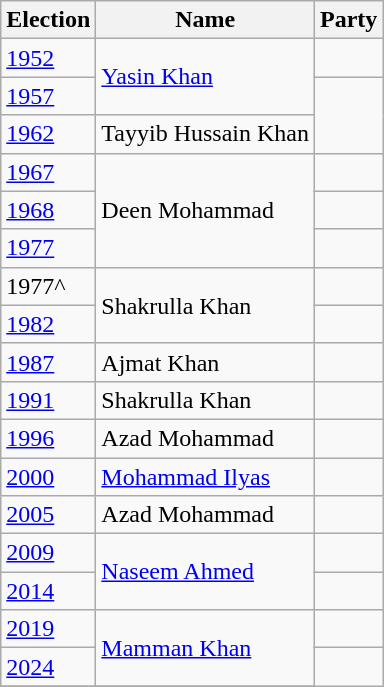<table class="wikitable sortable">
<tr>
<th>Election</th>
<th>Name</th>
<th colspan="2">Party</th>
</tr>
<tr>
<td><a href='#'>1952</a></td>
<td rowspan=2><a href='#'>Yasin Khan</a></td>
<td></td>
</tr>
<tr>
<td><a href='#'>1957</a></td>
</tr>
<tr>
<td><a href='#'>1962</a></td>
<td>Tayyib Hussain Khan</td>
</tr>
<tr>
<td><a href='#'>1967</a></td>
<td rowspan=3>Deen Mohammad</td>
<td></td>
</tr>
<tr>
<td><a href='#'>1968</a></td>
<td></td>
</tr>
<tr>
<td><a href='#'>1977</a></td>
<td></td>
</tr>
<tr>
<td>1977^</td>
<td rowspan=2>Shakrulla Khan</td>
</tr>
<tr>
<td><a href='#'>1982</a></td>
<td></td>
</tr>
<tr>
<td><a href='#'>1987</a></td>
<td>Ajmat Khan</td>
<td></td>
</tr>
<tr>
<td><a href='#'>1991</a></td>
<td>Shakrulla Khan</td>
<td></td>
</tr>
<tr>
<td><a href='#'>1996</a></td>
<td>Azad Mohammad</td>
<td></td>
</tr>
<tr>
<td><a href='#'>2000</a></td>
<td><a href='#'>Mohammad Ilyas</a></td>
<td></td>
</tr>
<tr>
<td><a href='#'>2005</a></td>
<td>Azad Mohammad</td>
<td></td>
</tr>
<tr>
<td><a href='#'>2009</a></td>
<td rowspan=2><a href='#'>Naseem Ahmed</a></td>
<td></td>
</tr>
<tr>
<td><a href='#'>2014</a></td>
</tr>
<tr>
<td><a href='#'>2019</a></td>
<td rowspan=2><a href='#'>Mamman Khan</a></td>
<td></td>
</tr>
<tr>
<td><a href='#'>2024</a></td>
</tr>
<tr>
</tr>
</table>
